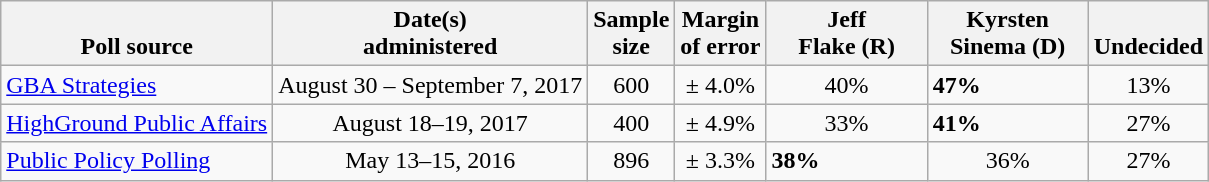<table class="wikitable">
<tr valign=bottom>
<th>Poll source</th>
<th>Date(s)<br>administered</th>
<th>Sample<br>size</th>
<th>Margin<br>of error</th>
<th style="width:100px;">Jeff<br>Flake (R)</th>
<th style="width:100px;">Kyrsten<br>Sinema (D)</th>
<th>Undecided</th>
</tr>
<tr>
<td><a href='#'>GBA Strategies</a></td>
<td align=center>August 30 – September 7, 2017</td>
<td align=center>600</td>
<td align=center>± 4.0%</td>
<td align=center>40%</td>
<td><strong>47%</strong></td>
<td align=center>13%</td>
</tr>
<tr>
<td><a href='#'>HighGround Public Affairs</a></td>
<td align=center>August 18–19, 2017</td>
<td align=center>400</td>
<td align=center>± 4.9%</td>
<td align=center>33%</td>
<td><strong>41%</strong></td>
<td align=center>27%</td>
</tr>
<tr>
<td><a href='#'>Public Policy Polling</a></td>
<td align=center>May 13–15, 2016</td>
<td align=center>896</td>
<td align=center>± 3.3%</td>
<td><strong>38%</strong></td>
<td align=center>36%</td>
<td align=center>27%</td>
</tr>
</table>
